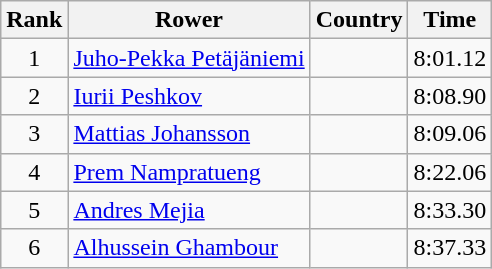<table class="wikitable" style="text-align:center">
<tr>
<th>Rank</th>
<th>Rower</th>
<th>Country</th>
<th>Time</th>
</tr>
<tr>
<td>1</td>
<td align="left"><a href='#'>Juho-Pekka Petäjäniemi</a></td>
<td align="left"></td>
<td>8:01.12</td>
</tr>
<tr>
<td>2</td>
<td align="left"><a href='#'>Iurii Peshkov</a></td>
<td align="left"></td>
<td>8:08.90</td>
</tr>
<tr>
<td>3</td>
<td align="left"><a href='#'>Mattias Johansson</a></td>
<td align="left"></td>
<td>8:09.06</td>
</tr>
<tr>
<td>4</td>
<td align="left"><a href='#'>Prem Nampratueng</a></td>
<td align="left"></td>
<td>8:22.06</td>
</tr>
<tr>
<td>5</td>
<td align="left"><a href='#'>Andres Mejia</a></td>
<td align="left"></td>
<td>8:33.30</td>
</tr>
<tr>
<td>6</td>
<td align="left"><a href='#'>Alhussein Ghambour</a></td>
<td align="left"></td>
<td>8:37.33</td>
</tr>
</table>
